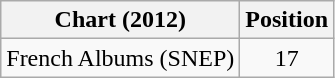<table class="wikitable sortable">
<tr>
<th>Chart (2012)</th>
<th>Position</th>
</tr>
<tr>
<td>French Albums (SNEP)</td>
<td style="text-align:center">17</td>
</tr>
</table>
